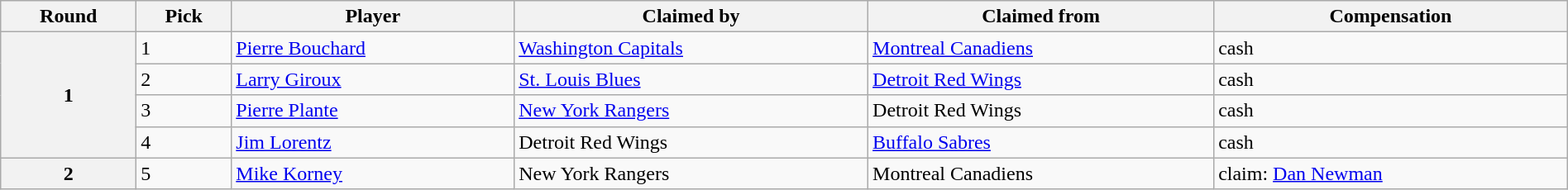<table class="wikitable" style="width: 100%">
<tr>
<th scope="col">Round</th>
<th scope="col">Pick</th>
<th scope="col">Player</th>
<th scope="col">Claimed by</th>
<th scope="col">Claimed from</th>
<th scope="col">Compensation</th>
</tr>
<tr>
<th scope="row" rowspan="4">1</th>
<td>1</td>
<td><a href='#'>Pierre Bouchard</a></td>
<td><a href='#'>Washington Capitals</a></td>
<td><a href='#'>Montreal Canadiens</a></td>
<td>cash</td>
</tr>
<tr>
<td>2</td>
<td><a href='#'>Larry Giroux</a></td>
<td><a href='#'>St. Louis Blues</a></td>
<td><a href='#'>Detroit Red Wings</a></td>
<td>cash</td>
</tr>
<tr>
<td>3</td>
<td><a href='#'>Pierre Plante</a></td>
<td><a href='#'>New York Rangers</a></td>
<td>Detroit Red Wings</td>
<td>cash</td>
</tr>
<tr>
<td>4</td>
<td><a href='#'>Jim Lorentz</a></td>
<td>Detroit Red Wings</td>
<td><a href='#'>Buffalo Sabres</a></td>
<td>cash</td>
</tr>
<tr>
<th scope="row">2</th>
<td>5</td>
<td><a href='#'>Mike Korney</a></td>
<td>New York Rangers</td>
<td>Montreal Canadiens</td>
<td>claim: <a href='#'>Dan Newman</a></td>
</tr>
</table>
